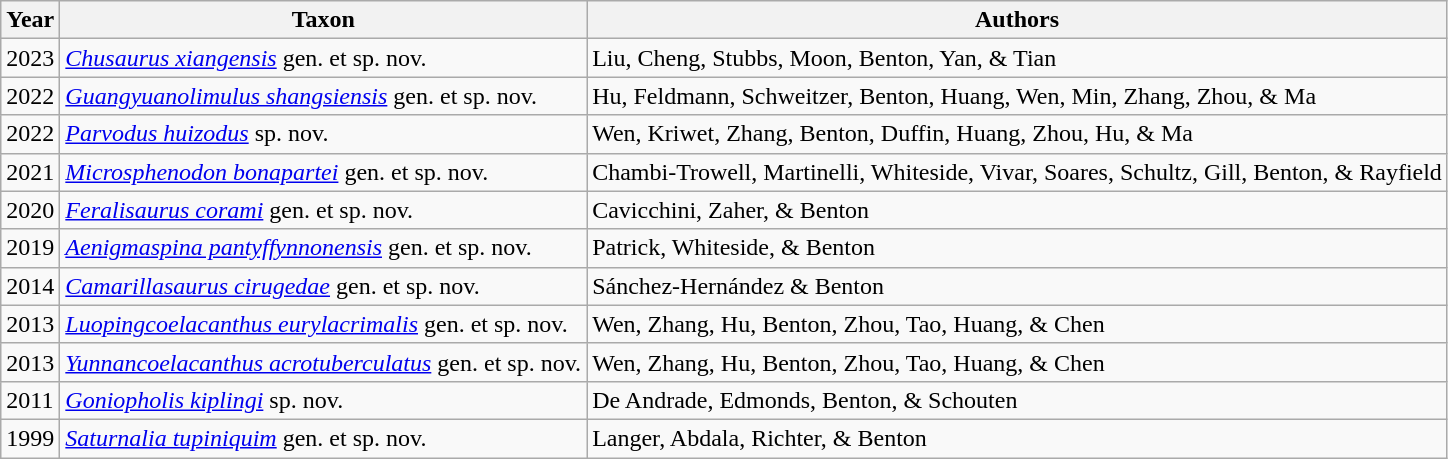<table class="wikitable sortable">
<tr>
<th>Year</th>
<th>Taxon</th>
<th>Authors</th>
</tr>
<tr>
<td>2023</td>
<td><em><a href='#'>Chusaurus xiangensis</a></em> gen. et sp. nov.</td>
<td>Liu, Cheng, Stubbs, Moon, Benton, Yan, & Tian</td>
</tr>
<tr>
<td>2022</td>
<td><em><a href='#'>Guangyuanolimulus shangsiensis</a></em> gen. et sp. nov.</td>
<td>Hu, Feldmann, Schweitzer, Benton, Huang, Wen, Min, Zhang, Zhou, & Ma</td>
</tr>
<tr>
<td>2022</td>
<td><em><a href='#'>Parvodus huizodus</a></em> sp. nov.</td>
<td>Wen, Kriwet, Zhang, Benton, Duffin, Huang, Zhou, Hu, & Ma</td>
</tr>
<tr>
<td>2021</td>
<td><em><a href='#'>Microsphenodon bonapartei</a></em> gen. et sp. nov.</td>
<td>Chambi-Trowell, Martinelli, Whiteside, Vivar, Soares, Schultz, Gill, Benton, & Rayfield</td>
</tr>
<tr>
<td>2020</td>
<td><em><a href='#'>Feralisaurus corami</a></em> gen. et sp. nov.</td>
<td>Cavicchini, Zaher, & Benton</td>
</tr>
<tr>
<td>2019</td>
<td><a href='#'><em>Aenigmaspina pantyffynnonensis</em></a> gen. et sp. nov.</td>
<td>Patrick, Whiteside, & Benton</td>
</tr>
<tr>
<td>2014</td>
<td><em><a href='#'>Camarillasaurus cirugedae</a></em> gen. et sp. nov.</td>
<td>Sánchez-Hernández & Benton</td>
</tr>
<tr>
<td>2013</td>
<td><em><a href='#'>Luopingcoelacanthus eurylacrimalis</a></em> gen. et sp. nov.</td>
<td>Wen, Zhang, Hu, Benton, Zhou, Tao, Huang, & Chen</td>
</tr>
<tr>
<td>2013</td>
<td><em><a href='#'>Yunnancoelacanthus acrotuberculatus</a></em> gen. et sp. nov.</td>
<td>Wen, Zhang, Hu, Benton, Zhou, Tao, Huang, & Chen</td>
</tr>
<tr>
<td>2011</td>
<td><em><a href='#'>Goniopholis kiplingi</a></em> sp. nov.</td>
<td>De Andrade, Edmonds, Benton, & Schouten</td>
</tr>
<tr>
<td>1999</td>
<td><em><a href='#'>Saturnalia tupiniquim</a></em> gen. et sp. nov.</td>
<td>Langer, Abdala, Richter, & Benton</td>
</tr>
</table>
